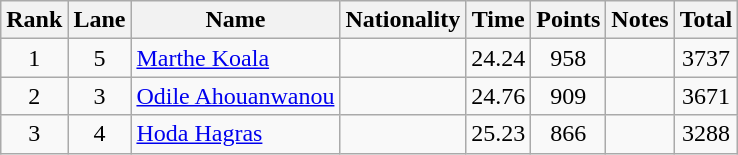<table class="wikitable sortable" style="text-align:center">
<tr>
<th>Rank</th>
<th>Lane</th>
<th>Name</th>
<th>Nationality</th>
<th>Time</th>
<th>Points</th>
<th>Notes</th>
<th>Total</th>
</tr>
<tr>
<td>1</td>
<td>5</td>
<td align="left"><a href='#'>Marthe Koala</a></td>
<td align=left></td>
<td>24.24</td>
<td>958</td>
<td></td>
<td>3737</td>
</tr>
<tr>
<td>2</td>
<td>3</td>
<td align="left"><a href='#'>Odile Ahouanwanou</a></td>
<td align=left></td>
<td>24.76</td>
<td>909</td>
<td></td>
<td>3671</td>
</tr>
<tr>
<td>3</td>
<td>4</td>
<td align="left"><a href='#'>Hoda Hagras</a></td>
<td align=left></td>
<td>25.23</td>
<td>866</td>
<td></td>
<td>3288</td>
</tr>
</table>
